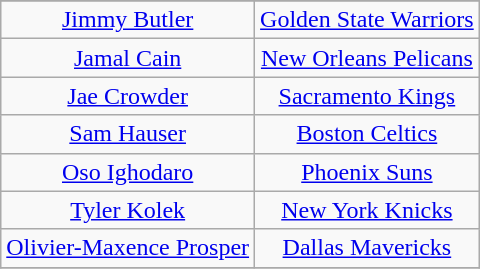<table class="wikitable" style="text-align:center">
<tr>
</tr>
<tr>
<td><a href='#'>Jimmy Butler</a></td>
<td><a href='#'>Golden State Warriors</a></td>
</tr>
<tr>
<td><a href='#'>Jamal Cain</a></td>
<td><a href='#'>New Orleans Pelicans</a></td>
</tr>
<tr>
<td><a href='#'>Jae Crowder</a></td>
<td><a href='#'>Sacramento Kings</a></td>
</tr>
<tr>
<td><a href='#'>Sam Hauser</a></td>
<td><a href='#'>Boston Celtics</a></td>
</tr>
<tr>
<td><a href='#'>Oso Ighodaro</a></td>
<td><a href='#'>Phoenix Suns</a></td>
</tr>
<tr>
<td><a href='#'>Tyler Kolek</a></td>
<td><a href='#'>New York Knicks</a></td>
</tr>
<tr>
<td><a href='#'>Olivier-Maxence Prosper</a></td>
<td><a href='#'>Dallas Mavericks</a></td>
</tr>
<tr>
</tr>
</table>
